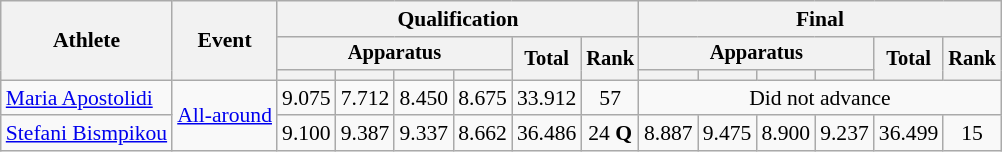<table class="wikitable" style="font-size:90%">
<tr>
<th rowspan=3>Athlete</th>
<th rowspan=3>Event</th>
<th colspan=6>Qualification</th>
<th colspan=6>Final</th>
</tr>
<tr style="font-size:95%">
<th colspan=4>Apparatus</th>
<th rowspan=2>Total</th>
<th rowspan=2>Rank</th>
<th colspan=4>Apparatus</th>
<th rowspan=2>Total</th>
<th rowspan=2>Rank</th>
</tr>
<tr style="font-size:95%">
<th></th>
<th></th>
<th></th>
<th></th>
<th></th>
<th></th>
<th></th>
<th></th>
</tr>
<tr align=center>
<td align=left><a href='#'>Maria Apostolidi</a></td>
<td align=left rowspan=2><a href='#'>All-around</a></td>
<td>9.075</td>
<td>7.712</td>
<td>8.450</td>
<td>8.675</td>
<td>33.912</td>
<td>57</td>
<td colspan=6>Did not advance</td>
</tr>
<tr align=center>
<td align=left><a href='#'>Stefani Bismpikou</a></td>
<td>9.100</td>
<td>9.387</td>
<td>9.337</td>
<td>8.662</td>
<td>36.486</td>
<td>24 <strong>Q</strong></td>
<td>8.887</td>
<td>9.475</td>
<td>8.900</td>
<td>9.237</td>
<td>36.499</td>
<td>15</td>
</tr>
</table>
